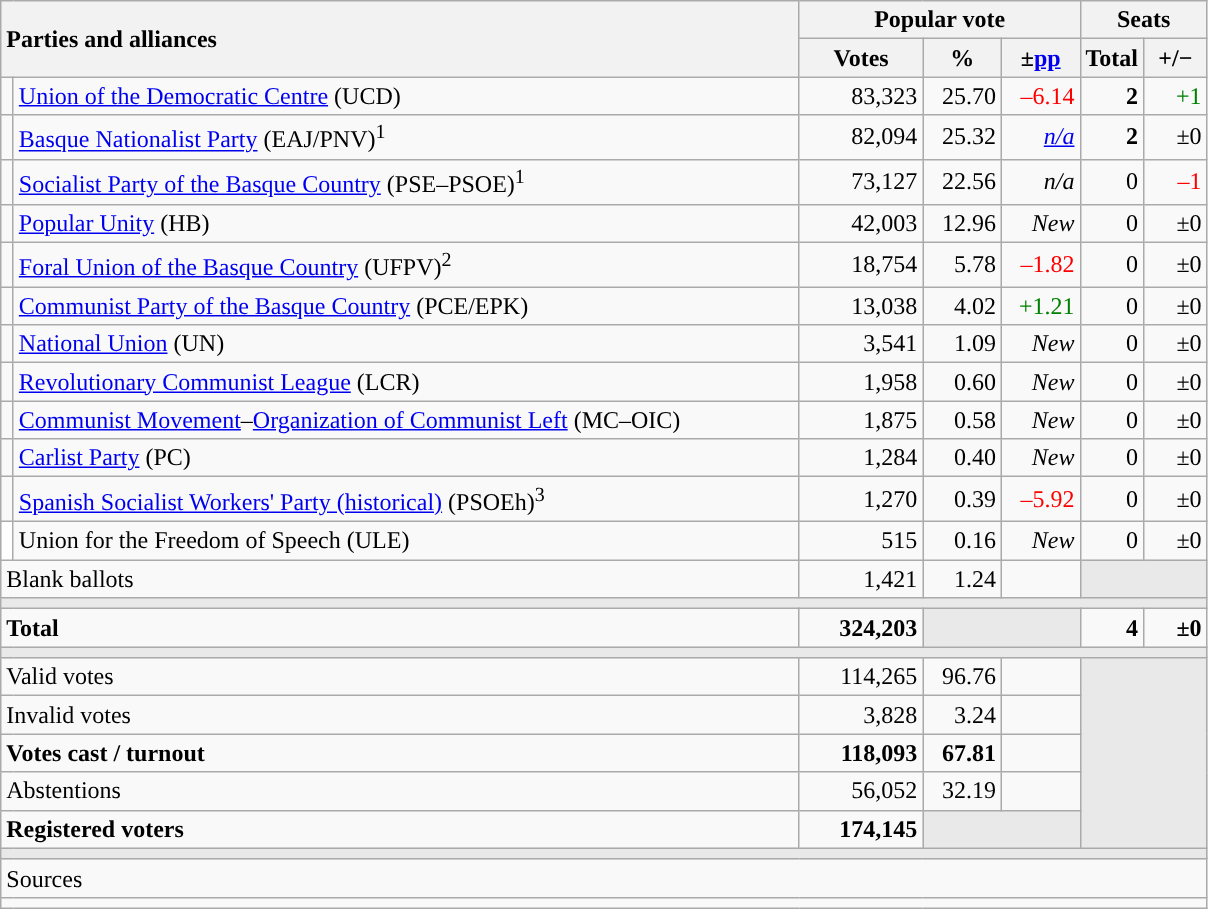<table class="wikitable" style="text-align:right;">
<tr>
<th style="text-align:left;" rowspan="2" colspan="2" width="525">Parties and alliances</th>
<th colspan="3">Popular vote</th>
<th colspan="2">Seats</th>
</tr>
<tr>
<th width="75">Votes</th>
<th width="45">%</th>
<th width="45">±<a href='#'>pp</a></th>
<th width="35">Total</th>
<th width="35">+/−</th>
</tr>
<tr>
<td width="1" style="color:inherit;background:"></td>
<td align="left"><a href='#'>Union of the Democratic Centre</a> (UCD)</td>
<td>83,323</td>
<td>25.70</td>
<td style="color:red;">–6.14</td>
<td><strong>2</strong></td>
<td style="color:green;">+1</td>
</tr>
<tr>
<td style="color:inherit;background:"></td>
<td align="left"><a href='#'>Basque Nationalist Party</a> (EAJ/PNV)<sup>1</sup></td>
<td>82,094</td>
<td>25.32</td>
<td><em><a href='#'>n/a</a></em></td>
<td><strong>2</strong></td>
<td>±0</td>
</tr>
<tr>
<td style="color:inherit;background:"></td>
<td align="left"><a href='#'>Socialist Party of the Basque Country</a> (PSE–PSOE)<sup>1</sup></td>
<td>73,127</td>
<td>22.56</td>
<td><em>n/a</em></td>
<td>0</td>
<td style="color:red;">–1</td>
</tr>
<tr>
<td style="color:inherit;background:"></td>
<td align="left"><a href='#'>Popular Unity</a> (HB)</td>
<td>42,003</td>
<td>12.96</td>
<td><em>New</em></td>
<td>0</td>
<td>±0</td>
</tr>
<tr>
<td style="color:inherit;background:"></td>
<td align="left"><a href='#'>Foral Union of the Basque Country</a> (UFPV)<sup>2</sup></td>
<td>18,754</td>
<td>5.78</td>
<td style="color:red;">–1.82</td>
<td>0</td>
<td>±0</td>
</tr>
<tr>
<td style="color:inherit;background:"></td>
<td align="left"><a href='#'>Communist Party of the Basque Country</a> (PCE/EPK)</td>
<td>13,038</td>
<td>4.02</td>
<td style="color:green;">+1.21</td>
<td>0</td>
<td>±0</td>
</tr>
<tr>
<td style="color:inherit;background:"></td>
<td align="left"><a href='#'>National Union</a> (UN)</td>
<td>3,541</td>
<td>1.09</td>
<td><em>New</em></td>
<td>0</td>
<td>±0</td>
</tr>
<tr>
<td style="color:inherit;background:"></td>
<td align="left"><a href='#'>Revolutionary Communist League</a> (LCR)</td>
<td>1,958</td>
<td>0.60</td>
<td><em>New</em></td>
<td>0</td>
<td>±0</td>
</tr>
<tr>
<td style="color:inherit;background:"></td>
<td align="left"><a href='#'>Communist Movement</a>–<a href='#'>Organization of Communist Left</a> (MC–OIC)</td>
<td>1,875</td>
<td>0.58</td>
<td><em>New</em></td>
<td>0</td>
<td>±0</td>
</tr>
<tr>
<td style="color:inherit;background:"></td>
<td align="left"><a href='#'>Carlist Party</a> (PC)</td>
<td>1,284</td>
<td>0.40</td>
<td><em>New</em></td>
<td>0</td>
<td>±0</td>
</tr>
<tr>
<td style="color:inherit;background:"></td>
<td align="left"><a href='#'>Spanish Socialist Workers' Party (historical)</a> (PSOEh)<sup>3</sup></td>
<td>1,270</td>
<td>0.39</td>
<td style="color:red;">–5.92</td>
<td>0</td>
<td>±0</td>
</tr>
<tr>
<td bgcolor="white"></td>
<td align="left">Union for the Freedom of Speech (ULE)</td>
<td>515</td>
<td>0.16</td>
<td><em>New</em></td>
<td>0</td>
<td>±0</td>
</tr>
<tr>
<td align="left" colspan="2">Blank ballots</td>
<td>1,421</td>
<td>1.24</td>
<td></td>
<td bgcolor="#E9E9E9" colspan="2"></td>
</tr>
<tr>
<td colspan="7" bgcolor="#E9E9E9"></td>
</tr>
<tr style="font-weight:bold;">
<td align="left" colspan="2">Total</td>
<td>324,203</td>
<td bgcolor="#E9E9E9" colspan="2"></td>
<td>4</td>
<td>±0</td>
</tr>
<tr>
<td colspan="7" bgcolor="#E9E9E9"></td>
</tr>
<tr>
<td align="left" colspan="2">Valid votes</td>
<td>114,265</td>
<td>96.76</td>
<td></td>
<td bgcolor="#E9E9E9" colspan="2" rowspan="5"></td>
</tr>
<tr>
<td align="left" colspan="2">Invalid votes</td>
<td>3,828</td>
<td>3.24</td>
<td></td>
</tr>
<tr style="font-weight:bold;">
<td align="left" colspan="2">Votes cast / turnout</td>
<td>118,093</td>
<td>67.81</td>
<td></td>
</tr>
<tr>
<td align="left" colspan="2">Abstentions</td>
<td>56,052</td>
<td>32.19</td>
<td></td>
</tr>
<tr style="font-weight:bold;">
<td align="left" colspan="2">Registered voters</td>
<td>174,145</td>
<td bgcolor="#E9E9E9" colspan="2"></td>
</tr>
<tr>
<td colspan="7" bgcolor="#E9E9E9"></td>
</tr>
<tr>
<td align="left" colspan="7">Sources</td>
</tr>
<tr>
<td colspan="7" style="text-align:left; max-width:790px;"></td>
</tr>
</table>
